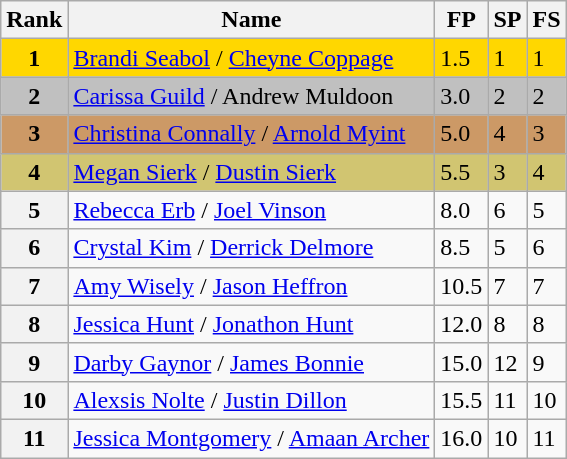<table class="wikitable sortable">
<tr>
<th>Rank</th>
<th>Name</th>
<th>FP</th>
<th>SP</th>
<th>FS</th>
</tr>
<tr bgcolor="gold">
<td align="center"><strong>1</strong></td>
<td><a href='#'>Brandi Seabol</a> / <a href='#'>Cheyne Coppage</a></td>
<td>1.5</td>
<td>1</td>
<td>1</td>
</tr>
<tr bgcolor="silver">
<td align="center"><strong>2</strong></td>
<td><a href='#'>Carissa Guild</a> / Andrew Muldoon</td>
<td>3.0</td>
<td>2</td>
<td>2</td>
</tr>
<tr bgcolor="cc9966">
<td align="center"><strong>3</strong></td>
<td><a href='#'>Christina Connally</a> / <a href='#'>Arnold Myint</a></td>
<td>5.0</td>
<td>4</td>
<td>3</td>
</tr>
<tr bgcolor="#d1c571">
<td align="center"><strong>4</strong></td>
<td><a href='#'>Megan Sierk</a> / <a href='#'>Dustin Sierk</a></td>
<td>5.5</td>
<td>3</td>
<td>4</td>
</tr>
<tr>
<th>5</th>
<td><a href='#'>Rebecca Erb</a> / <a href='#'>Joel Vinson</a></td>
<td>8.0</td>
<td>6</td>
<td>5</td>
</tr>
<tr>
<th>6</th>
<td><a href='#'>Crystal Kim</a> / <a href='#'>Derrick Delmore</a></td>
<td>8.5</td>
<td>5</td>
<td>6</td>
</tr>
<tr>
<th>7</th>
<td><a href='#'>Amy Wisely</a> / <a href='#'>Jason Heffron</a></td>
<td>10.5</td>
<td>7</td>
<td>7</td>
</tr>
<tr>
<th>8</th>
<td><a href='#'>Jessica Hunt</a> / <a href='#'>Jonathon Hunt</a></td>
<td>12.0</td>
<td>8</td>
<td>8</td>
</tr>
<tr>
<th>9</th>
<td><a href='#'>Darby Gaynor</a> / <a href='#'>James Bonnie</a></td>
<td>15.0</td>
<td>12</td>
<td>9</td>
</tr>
<tr>
<th>10</th>
<td><a href='#'>Alexsis Nolte</a> / <a href='#'>Justin Dillon</a></td>
<td>15.5</td>
<td>11</td>
<td>10</td>
</tr>
<tr>
<th>11</th>
<td><a href='#'>Jessica Montgomery</a> / <a href='#'>Amaan Archer</a></td>
<td>16.0</td>
<td>10</td>
<td>11</td>
</tr>
</table>
